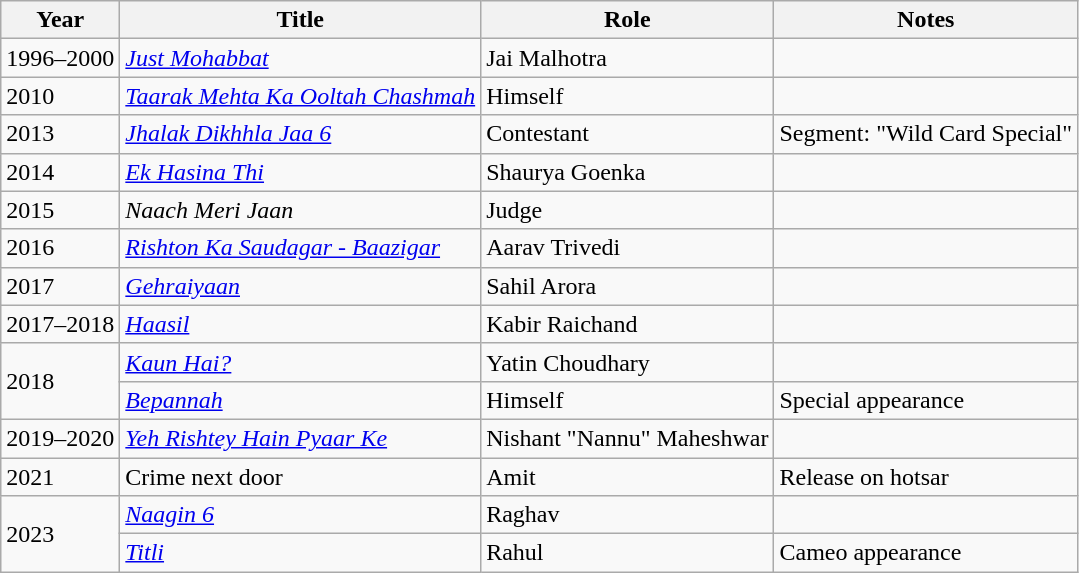<table class="wikitable sortable">
<tr>
<th>Year</th>
<th>Title</th>
<th>Role</th>
<th class="unsortable">Notes</th>
</tr>
<tr>
<td>1996–2000</td>
<td><em><a href='#'>Just Mohabbat</a></em></td>
<td>Jai Malhotra</td>
<td></td>
</tr>
<tr>
<td>2010</td>
<td><em><a href='#'>Taarak Mehta Ka Ooltah Chashmah</a></em></td>
<td>Himself</td>
<td></td>
</tr>
<tr>
<td>2013</td>
<td><em><a href='#'>Jhalak Dikhhla Jaa 6</a></em></td>
<td>Contestant</td>
<td>Segment: "Wild Card Special"</td>
</tr>
<tr>
<td>2014</td>
<td><em><a href='#'>Ek Hasina Thi</a></em></td>
<td>Shaurya Goenka</td>
<td></td>
</tr>
<tr>
<td>2015</td>
<td><em>Naach Meri Jaan</em></td>
<td>Judge</td>
<td></td>
</tr>
<tr>
<td>2016</td>
<td><em><a href='#'>Rishton Ka Saudagar - Baazigar</a></em></td>
<td>Aarav Trivedi</td>
<td></td>
</tr>
<tr>
<td>2017</td>
<td><em><a href='#'>Gehraiyaan</a></em></td>
<td>Sahil Arora</td>
<td></td>
</tr>
<tr>
<td>2017–2018</td>
<td><em><a href='#'>Haasil</a></em></td>
<td>Kabir Raichand</td>
<td></td>
</tr>
<tr>
<td rowspan="2">2018</td>
<td><em><a href='#'>Kaun Hai?</a></em></td>
<td>Yatin Choudhary</td>
<td></td>
</tr>
<tr>
<td><em><a href='#'>Bepannah</a></em></td>
<td>Himself</td>
<td>Special appearance</td>
</tr>
<tr>
<td>2019–2020</td>
<td><em><a href='#'>Yeh Rishtey Hain Pyaar Ke</a></em></td>
<td>Nishant "Nannu" Maheshwar</td>
<td></td>
</tr>
<tr>
<td>2021</td>
<td>Crime next door</td>
<td>Amit</td>
<td>Release on hotsar</td>
</tr>
<tr>
<td rowspan="2">2023</td>
<td><em><a href='#'>Naagin 6</a></em></td>
<td>Raghav</td>
<td></td>
</tr>
<tr>
<td><em><a href='#'>Titli</a></em></td>
<td>Rahul</td>
<td>Cameo appearance</td>
</tr>
</table>
